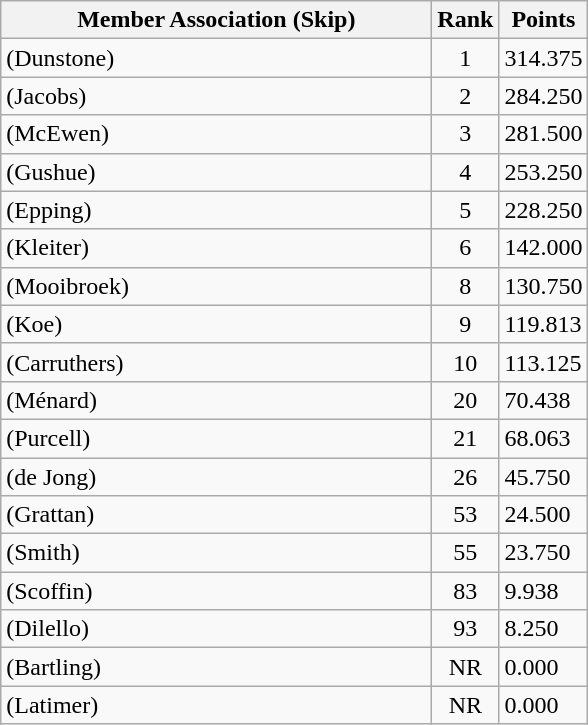<table class="wikitable">
<tr>
<th scope="col" width=280>Member Association (Skip)</th>
<th scope="col" width=15>Rank</th>
<th scope="col" width=15>Points</th>
</tr>
<tr>
<td> (Dunstone)</td>
<td style="text-align:center;">1</td>
<td>314.375</td>
</tr>
<tr>
<td> (Jacobs)</td>
<td style="text-align:center;">2</td>
<td>284.250</td>
</tr>
<tr>
<td> (McEwen)</td>
<td style="text-align:center;">3</td>
<td>281.500</td>
</tr>
<tr>
<td> (Gushue)</td>
<td style="text-align:center;">4</td>
<td>253.250</td>
</tr>
<tr>
<td> (Epping)</td>
<td style="text-align:center;">5</td>
<td>228.250</td>
</tr>
<tr>
<td> (Kleiter)</td>
<td style="text-align:center;">6</td>
<td>142.000</td>
</tr>
<tr>
<td> (Mooibroek)</td>
<td style="text-align:center;">8</td>
<td>130.750</td>
</tr>
<tr>
<td> (Koe)</td>
<td style="text-align:center;">9</td>
<td>119.813</td>
</tr>
<tr>
<td> (Carruthers)</td>
<td style="text-align:center;">10</td>
<td>113.125</td>
</tr>
<tr>
<td> (Ménard)</td>
<td style="text-align:center;">20</td>
<td>70.438</td>
</tr>
<tr>
<td> (Purcell)</td>
<td style="text-align:center;">21</td>
<td>68.063</td>
</tr>
<tr>
<td> (de Jong)</td>
<td style="text-align:center;">26</td>
<td>45.750</td>
</tr>
<tr>
<td> (Grattan)</td>
<td style="text-align:center;">53</td>
<td>24.500</td>
</tr>
<tr>
<td> (Smith)</td>
<td style="text-align:center;">55</td>
<td>23.750</td>
</tr>
<tr>
<td> (Scoffin)</td>
<td style="text-align:center;">83</td>
<td>9.938</td>
</tr>
<tr>
<td> (Dilello)</td>
<td style="text-align:center;">93</td>
<td>8.250</td>
</tr>
<tr>
<td> (Bartling)</td>
<td style="text-align:center;">NR</td>
<td>0.000</td>
</tr>
<tr>
<td> (Latimer)</td>
<td style="text-align:center;">NR</td>
<td>0.000</td>
</tr>
</table>
